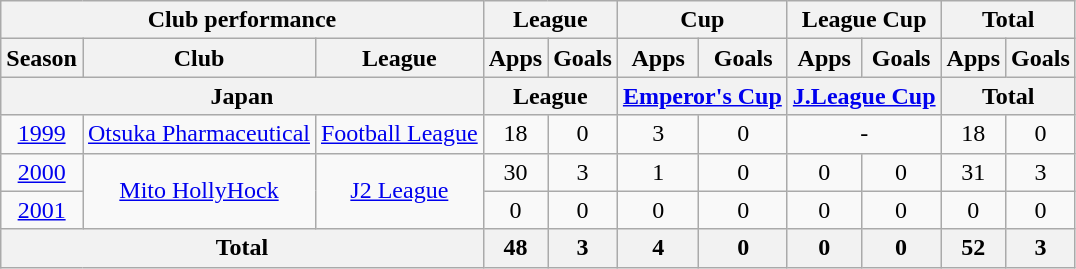<table class="wikitable" style="text-align:center;">
<tr>
<th colspan=3>Club performance</th>
<th colspan=2>League</th>
<th colspan=2>Cup</th>
<th colspan=2>League Cup</th>
<th colspan=2>Total</th>
</tr>
<tr>
<th>Season</th>
<th>Club</th>
<th>League</th>
<th>Apps</th>
<th>Goals</th>
<th>Apps</th>
<th>Goals</th>
<th>Apps</th>
<th>Goals</th>
<th>Apps</th>
<th>Goals</th>
</tr>
<tr>
<th colspan=3>Japan</th>
<th colspan=2>League</th>
<th colspan=2><a href='#'>Emperor's Cup</a></th>
<th colspan=2><a href='#'>J.League Cup</a></th>
<th colspan=2>Total</th>
</tr>
<tr>
<td><a href='#'>1999</a></td>
<td><a href='#'>Otsuka Pharmaceutical</a></td>
<td><a href='#'>Football League</a></td>
<td>18</td>
<td>0</td>
<td>3</td>
<td>0</td>
<td colspan="2">-</td>
<td>18</td>
<td>0</td>
</tr>
<tr>
<td><a href='#'>2000</a></td>
<td rowspan="2"><a href='#'>Mito HollyHock</a></td>
<td rowspan="2"><a href='#'>J2 League</a></td>
<td>30</td>
<td>3</td>
<td>1</td>
<td>0</td>
<td>0</td>
<td>0</td>
<td>31</td>
<td>3</td>
</tr>
<tr>
<td><a href='#'>2001</a></td>
<td>0</td>
<td>0</td>
<td>0</td>
<td>0</td>
<td>0</td>
<td>0</td>
<td>0</td>
<td>0</td>
</tr>
<tr>
<th colspan=3>Total</th>
<th>48</th>
<th>3</th>
<th>4</th>
<th>0</th>
<th>0</th>
<th>0</th>
<th>52</th>
<th>3</th>
</tr>
</table>
